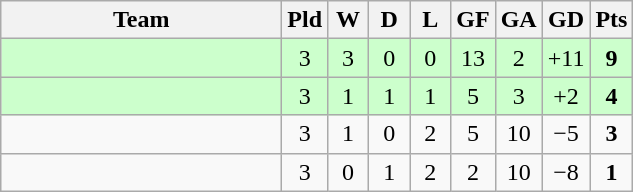<table class="wikitable" style="text-align:center;">
<tr>
<th width=180>Team</th>
<th width=20>Pld</th>
<th width=20>W</th>
<th width=20>D</th>
<th width=20>L</th>
<th width=20>GF</th>
<th width=20>GA</th>
<th width=20>GD</th>
<th width=20>Pts</th>
</tr>
<tr bgcolor=ccffcc>
<td align="left"></td>
<td>3</td>
<td>3</td>
<td>0</td>
<td>0</td>
<td>13</td>
<td>2</td>
<td>+11</td>
<td><strong>9</strong></td>
</tr>
<tr bgcolor=ccffcc>
<td align="left"></td>
<td>3</td>
<td>1</td>
<td>1</td>
<td>1</td>
<td>5</td>
<td>3</td>
<td>+2</td>
<td><strong>4</strong></td>
</tr>
<tr>
<td align="left"></td>
<td>3</td>
<td>1</td>
<td>0</td>
<td>2</td>
<td>5</td>
<td>10</td>
<td>−5</td>
<td><strong>3</strong></td>
</tr>
<tr>
<td align="left"><em></em></td>
<td>3</td>
<td>0</td>
<td>1</td>
<td>2</td>
<td>2</td>
<td>10</td>
<td>−8</td>
<td><strong>1</strong></td>
</tr>
</table>
